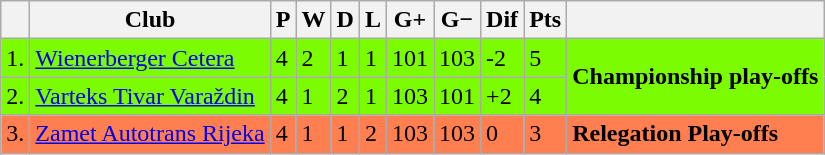<table class="wikitable sortable">
<tr>
<th></th>
<th>Club</th>
<th>P</th>
<th>W</th>
<th>D</th>
<th>L</th>
<th>G+</th>
<th>G−</th>
<th>Dif</th>
<th>Pts</th>
<th></th>
</tr>
<tr bgcolor="lawngreen">
<td>1.</td>
<td><a href='#'>Wienerberger Cetera</a></td>
<td>4</td>
<td>2</td>
<td>1</td>
<td>1</td>
<td>101</td>
<td>103</td>
<td>-2</td>
<td>5</td>
<td rowspan="2"><strong>Championship play-offs</strong></td>
</tr>
<tr bgcolor="lawngreen">
<td>2.</td>
<td><a href='#'>Varteks Tivar Varaždin</a></td>
<td>4</td>
<td>1</td>
<td>2</td>
<td>1</td>
<td>103</td>
<td>101</td>
<td>+2</td>
<td>4</td>
</tr>
<tr bgcolor="coral">
<td>3.</td>
<td><a href='#'>Zamet Autotrans Rijeka</a></td>
<td>4</td>
<td>1</td>
<td>1</td>
<td>2</td>
<td>103</td>
<td>103</td>
<td>0</td>
<td>3</td>
<td><strong>Relegation Play-offs</strong></td>
</tr>
</table>
